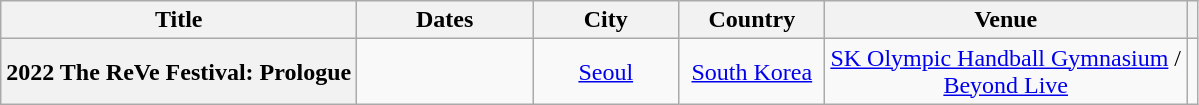<table class="wikitable plainrowheaders" style="text-align:center;">
<tr>
<th scope="col">Title</th>
<th scope="col" width="110">Dates</th>
<th scope="col" width="90">City</th>
<th scope="col" width="90">Country</th>
<th scope="col">Venue</th>
<th scope="col"></th>
</tr>
<tr>
<th scope="row">2022 The ReVe Festival: Prologue</th>
<td></td>
<td><a href='#'>Seoul</a></td>
<td><a href='#'>South Korea</a></td>
<td><a href='#'>SK Olympic Handball Gymnasium</a> /<br><a href='#'>Beyond Live</a></td>
<td></td>
</tr>
</table>
